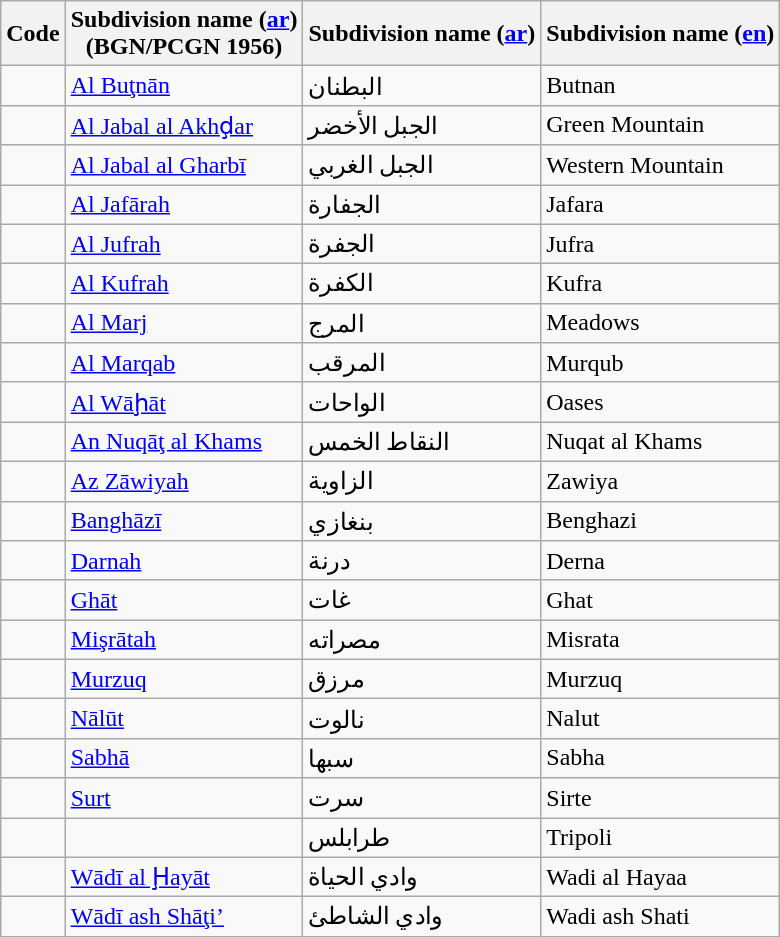<table class="wikitable sortable">
<tr>
<th>Code</th>
<th>Subdivision name (<a href='#'>ar</a>)<br>(BGN/PCGN 1956)</th>
<th>Subdivision name (<a href='#'>ar</a>) </th>
<th>Subdivision name (<a href='#'>en</a>) </th>
</tr>
<tr>
<td></td>
<td><a href='#'>Al Buţnān</a></td>
<td>البطنان</td>
<td>Butnan</td>
</tr>
<tr>
<td></td>
<td><a href='#'>Al Jabal al Akhḑar</a></td>
<td>الجبل الأخضر</td>
<td>Green Mountain</td>
</tr>
<tr>
<td></td>
<td><a href='#'>Al Jabal al Gharbī</a></td>
<td>الجبل الغربي</td>
<td>Western Mountain</td>
</tr>
<tr>
<td></td>
<td><a href='#'>Al Jafārah</a></td>
<td>الجفارة</td>
<td>Jafara</td>
</tr>
<tr>
<td></td>
<td><a href='#'>Al Jufrah</a></td>
<td>الجفرة</td>
<td>Jufra</td>
</tr>
<tr>
<td></td>
<td><a href='#'>Al Kufrah</a></td>
<td>الكفرة</td>
<td>Kufra</td>
</tr>
<tr>
<td></td>
<td><a href='#'>Al Marj</a></td>
<td>المرج</td>
<td>Meadows</td>
</tr>
<tr>
<td></td>
<td><a href='#'>Al Marqab</a></td>
<td>المرقب</td>
<td>Murqub</td>
</tr>
<tr>
<td></td>
<td><a href='#'>Al Wāḩāt</a></td>
<td>الواحات</td>
<td>Oases</td>
</tr>
<tr>
<td></td>
<td><a href='#'>An Nuqāţ al Khams</a></td>
<td>النقاط الخمس</td>
<td>Nuqat al Khams</td>
</tr>
<tr>
<td></td>
<td><a href='#'>Az Zāwiyah</a></td>
<td>الزاوية</td>
<td>Zawiya</td>
</tr>
<tr>
<td></td>
<td><a href='#'>Banghāzī</a></td>
<td>بنغازي</td>
<td>Benghazi</td>
</tr>
<tr>
<td></td>
<td><a href='#'>Darnah</a></td>
<td>درنة</td>
<td>Derna</td>
</tr>
<tr>
<td></td>
<td><a href='#'>Ghāt</a></td>
<td>غات</td>
<td>Ghat</td>
</tr>
<tr>
<td></td>
<td><a href='#'>Mişrātah</a></td>
<td>مصراته</td>
<td>Misrata</td>
</tr>
<tr>
<td></td>
<td><a href='#'>Murzuq</a></td>
<td>مرزق</td>
<td>Murzuq</td>
</tr>
<tr>
<td></td>
<td><a href='#'>Nālūt</a></td>
<td>نالوت</td>
<td>Nalut</td>
</tr>
<tr>
<td></td>
<td><a href='#'>Sabhā</a></td>
<td>سبها</td>
<td>Sabha</td>
</tr>
<tr>
<td></td>
<td><a href='#'>Surt</a></td>
<td>سرت</td>
<td>Sirte</td>
</tr>
<tr>
<td></td>
<td></td>
<td>طرابلس</td>
<td>Tripoli</td>
</tr>
<tr>
<td></td>
<td><a href='#'>Wādī al Ḩayāt</a></td>
<td>وادي الحياة</td>
<td>Wadi al Hayaa</td>
</tr>
<tr>
<td></td>
<td><a href='#'>Wādī ash Shāţi’</a></td>
<td>وادي الشاطئ</td>
<td>Wadi ash Shati</td>
</tr>
</table>
